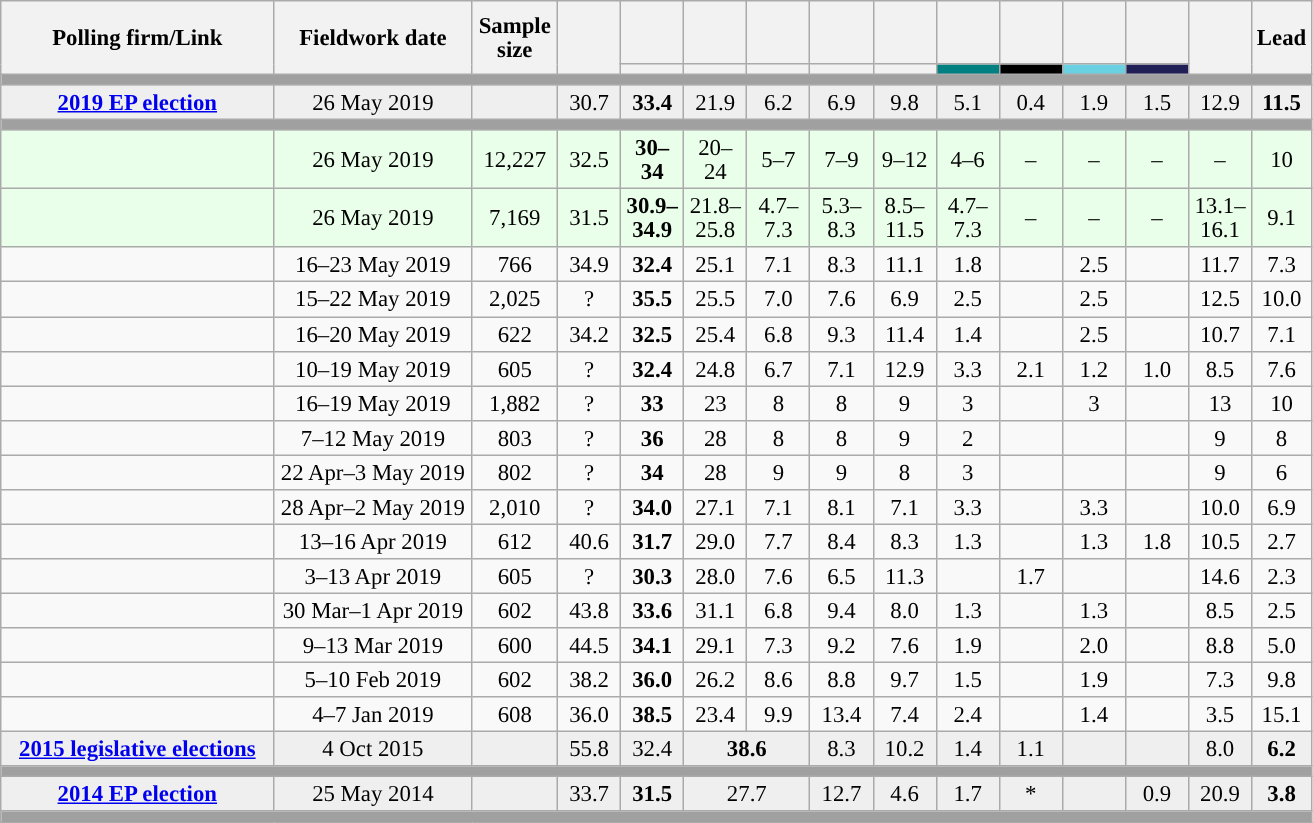<table class="wikitable collapsible" style="text-align:center; font-size:95%; line-height:16px;">
<tr style="height:42px;">
<th style="width:175px;" rowspan="2">Polling firm/Link</th>
<th style="width:125px;" rowspan="2">Fieldwork date</th>
<th style="width:50px;" rowspan="2">Sample<br>size</th>
<th style="width:35px;" rowspan="2"></th>
<th style="width:35px;"></th>
<th style="width:35px;"></th>
<th style="width:35px;"></th>
<th style="width:35px;"></th>
<th style="width:35px;"></th>
<th style="width:35px;"></th>
<th style="width:35px;"></th>
<th style="width:35px;"></th>
<th style="width:35px;"></th>
<th style="width:35px;" rowspan="2"></th>
<th style="width:30px;" rowspan="2">Lead</th>
</tr>
<tr>
<th style="color:inherit;background:"></th>
<th style="color:inherit;background:"></th>
<th style="color:inherit;background:"></th>
<th style="color:inherit;background:"></th>
<th style="color:inherit;background:"></th>
<th style="color:inherit;background:teal;"></th>
<th style="color:inherit;background:black;"></th>
<th style="color:inherit;background:#6AD1E3;"></th>
<th style="color:inherit;background:#202056;"></th>
</tr>
<tr>
<td colspan="15" style="background:#A0A0A0"></td>
</tr>
<tr style="background:#EFEFEF;">
<td><strong><a href='#'>2019 EP election</a></strong></td>
<td>26 May 2019</td>
<td></td>
<td>30.7</td>
<td><strong>33.4</strong><br></td>
<td>21.9<br></td>
<td>6.2<br></td>
<td>6.9<br></td>
<td>9.8<br></td>
<td>5.1<br></td>
<td>0.4<br></td>
<td>1.9<br></td>
<td>1.5<br></td>
<td>12.9<br></td>
<td style="background:"><strong>11.5</strong></td>
</tr>
<tr>
<td colspan="15" style="background:#A0A0A0"></td>
</tr>
<tr style="background:#EAFFEA"|>
<td></td>
<td>26 May 2019</td>
<td>12,227</td>
<td>32.5</td>
<td><strong>30–34</strong><br></td>
<td>20–24<br></td>
<td>5–7<br></td>
<td>7–9<br></td>
<td>9–12<br></td>
<td>4–6<br></td>
<td>–</td>
<td>–</td>
<td>–</td>
<td>–</td>
<td style="background:">10</td>
</tr>
<tr style="background:#EAFFEA"|>
<td></td>
<td>26 May 2019</td>
<td>7,169</td>
<td>31.5</td>
<td><strong>30.9–<br>34.9</strong><br></td>
<td>21.8–<br>25.8<br></td>
<td>4.7–<br>7.3<br></td>
<td>5.3–<br>8.3<br></td>
<td>8.5–<br>11.5<br></td>
<td>4.7–<br>7.3<br></td>
<td>–</td>
<td>–</td>
<td>–</td>
<td>13.1–<br>16.1<br></td>
<td style="background:">9.1</td>
</tr>
<tr>
<td></td>
<td>16–23 May 2019</td>
<td>766</td>
<td>34.9</td>
<td><strong>32.4</strong><br></td>
<td>25.1<br></td>
<td>7.1<br></td>
<td>8.3<br></td>
<td>11.1<br></td>
<td>1.8<br></td>
<td></td>
<td>2.5<br></td>
<td></td>
<td>11.7<br></td>
<td style="background:">7.3</td>
</tr>
<tr>
<td></td>
<td>15–22 May 2019</td>
<td>2,025</td>
<td>?</td>
<td><strong>35.5</strong><br></td>
<td>25.5<br></td>
<td>7.0<br></td>
<td>7.6<br></td>
<td>6.9<br></td>
<td>2.5<br></td>
<td></td>
<td>2.5<br></td>
<td></td>
<td>12.5<br></td>
<td style="background:">10.0</td>
</tr>
<tr>
<td></td>
<td>16–20 May 2019</td>
<td>622</td>
<td>34.2</td>
<td><strong>32.5</strong><br></td>
<td>25.4<br></td>
<td>6.8<br></td>
<td>9.3<br></td>
<td>11.4<br></td>
<td>1.4<br></td>
<td></td>
<td>2.5<br></td>
<td></td>
<td>10.7<br></td>
<td style="background:">7.1</td>
</tr>
<tr>
<td></td>
<td>10–19 May 2019</td>
<td>605</td>
<td>?</td>
<td><strong>32.4</strong><br></td>
<td>24.8<br></td>
<td>6.7<br></td>
<td>7.1<br></td>
<td>12.9<br></td>
<td>3.3<br></td>
<td>2.1<br></td>
<td>1.2<br></td>
<td>1.0<br></td>
<td>8.5<br></td>
<td style="background:">7.6</td>
</tr>
<tr>
<td></td>
<td>16–19 May 2019</td>
<td>1,882</td>
<td>?</td>
<td><strong>33</strong><br></td>
<td>23<br></td>
<td>8<br></td>
<td>8<br></td>
<td>9<br></td>
<td>3<br></td>
<td></td>
<td>3<br></td>
<td></td>
<td>13<br></td>
<td style="background:">10</td>
</tr>
<tr>
<td></td>
<td>7–12 May 2019</td>
<td>803</td>
<td>?</td>
<td><strong>36</strong><br></td>
<td>28<br></td>
<td>8<br></td>
<td>8<br></td>
<td>9<br></td>
<td>2<br></td>
<td></td>
<td></td>
<td></td>
<td>9<br></td>
<td style="background:">8</td>
</tr>
<tr>
<td></td>
<td>22 Apr–3 May 2019</td>
<td>802</td>
<td>?</td>
<td><strong>34</strong><br></td>
<td>28<br></td>
<td>9<br></td>
<td>9<br></td>
<td>8<br></td>
<td>3<br></td>
<td></td>
<td></td>
<td></td>
<td>9<br></td>
<td style="background:">6</td>
</tr>
<tr>
<td></td>
<td>28 Apr–2 May 2019</td>
<td>2,010</td>
<td>?</td>
<td><strong>34.0</strong><br></td>
<td>27.1<br></td>
<td>7.1<br></td>
<td>8.1<br></td>
<td>7.1<br></td>
<td>3.3<br></td>
<td></td>
<td>3.3<br></td>
<td></td>
<td>10.0<br></td>
<td style="background:">6.9</td>
</tr>
<tr>
<td></td>
<td>13–16 Apr 2019</td>
<td>612</td>
<td>40.6</td>
<td><strong>31.7</strong><br></td>
<td>29.0<br></td>
<td>7.7<br></td>
<td>8.4<br></td>
<td>8.3<br></td>
<td>1.3<br></td>
<td></td>
<td>1.3<br></td>
<td>1.8<br></td>
<td>10.5<br></td>
<td style="background:">2.7</td>
</tr>
<tr>
<td></td>
<td>3–13 Apr 2019</td>
<td>605</td>
<td>?</td>
<td><strong>30.3</strong><br></td>
<td>28.0<br></td>
<td>7.6<br></td>
<td>6.5<br></td>
<td>11.3<br></td>
<td></td>
<td>1.7<br></td>
<td></td>
<td></td>
<td>14.6<br></td>
<td style="background:">2.3</td>
</tr>
<tr>
<td></td>
<td>30 Mar–1 Apr 2019</td>
<td>602</td>
<td>43.8</td>
<td><strong>33.6</strong><br></td>
<td>31.1<br></td>
<td>6.8<br></td>
<td>9.4<br></td>
<td>8.0<br></td>
<td>1.3<br></td>
<td></td>
<td>1.3<br></td>
<td></td>
<td>8.5<br></td>
<td style="background:">2.5</td>
</tr>
<tr>
<td></td>
<td>9–13 Mar 2019</td>
<td>600</td>
<td>44.5</td>
<td><strong>34.1</strong><br></td>
<td>29.1<br></td>
<td>7.3<br></td>
<td>9.2<br></td>
<td>7.6<br></td>
<td>1.9<br></td>
<td></td>
<td>2.0<br></td>
<td></td>
<td>8.8<br></td>
<td style="background:">5.0</td>
</tr>
<tr>
<td></td>
<td>5–10 Feb 2019</td>
<td>602</td>
<td>38.2</td>
<td><strong>36.0</strong><br></td>
<td>26.2<br></td>
<td>8.6<br></td>
<td>8.8<br></td>
<td>9.7<br></td>
<td>1.5<br></td>
<td></td>
<td>1.9<br></td>
<td></td>
<td>7.3<br></td>
<td style="background:">9.8</td>
</tr>
<tr>
<td> </td>
<td>4–7 Jan 2019</td>
<td>608</td>
<td>36.0</td>
<td><strong>38.5</strong><br></td>
<td>23.4<br></td>
<td>9.9<br></td>
<td>13.4<br></td>
<td>7.4<br></td>
<td>2.4<br></td>
<td></td>
<td>1.4<br></td>
<td></td>
<td>3.5<br></td>
<td style="background:">15.1</td>
</tr>
<tr style="background:#EFEFEF;">
<td><strong><a href='#'>2015 legislative elections</a></strong></td>
<td data-sort-value="2022-01-30">4 Oct 2015</td>
<td></td>
<td>55.8</td>
<td>32.4<br></td>
<td colspan="2" ><strong>38.6</strong><br></td>
<td>8.3<br></td>
<td>10.2<br></td>
<td>1.4<br></td>
<td>1.1<br></td>
<td></td>
<td></td>
<td>8.0<br></td>
<td style="background:"><strong>6.2</strong></td>
</tr>
<tr>
<td colspan="15" style="background:#A0A0A0"></td>
</tr>
<tr style="background:#EFEFEF;">
<td><strong><a href='#'>2014 EP election</a></strong></td>
<td>25 May 2014</td>
<td></td>
<td>33.7</td>
<td><strong>31.5</strong><br></td>
<td colspan="2">27.7<br></td>
<td>12.7<br></td>
<td>4.6<br></td>
<td>1.7<br></td>
<td>*</td>
<td></td>
<td>0.9<br></td>
<td>20.9<br></td>
<td style="background:"><strong>3.8</strong></td>
</tr>
<tr>
<td colspan="15" style="background:#A0A0A0"></td>
</tr>
</table>
